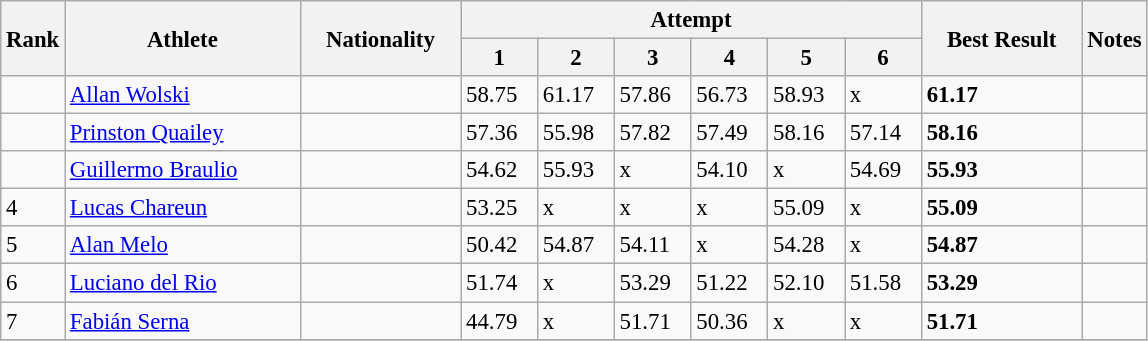<table class="wikitable" style="font-size:95%" style="width:35em;" style="text-align:center">
<tr>
<th rowspan=2>Rank</th>
<th rowspan=2 width=150>Athlete</th>
<th rowspan=2 width=100>Nationality</th>
<th colspan=6 width=300>Attempt</th>
<th rowspan=2 width=100>Best Result</th>
<th rowspan=2>Notes</th>
</tr>
<tr>
<th>1</th>
<th>2</th>
<th>3</th>
<th>4</th>
<th>5</th>
<th>6</th>
</tr>
<tr>
<td></td>
<td align=left><a href='#'>Allan Wolski</a></td>
<td align=left></td>
<td>58.75</td>
<td>61.17</td>
<td>57.86</td>
<td>56.73</td>
<td>58.93</td>
<td>x</td>
<td><strong>61.17</strong></td>
<td></td>
</tr>
<tr>
<td></td>
<td align=left><a href='#'>Prinston Quailey</a></td>
<td align=left></td>
<td>57.36</td>
<td>55.98</td>
<td>57.82</td>
<td>57.49</td>
<td>58.16</td>
<td>57.14</td>
<td><strong>58.16</strong></td>
<td></td>
</tr>
<tr>
<td></td>
<td align=left><a href='#'>Guillermo Braulio</a></td>
<td align=left></td>
<td>54.62</td>
<td>55.93</td>
<td>x</td>
<td>54.10</td>
<td>x</td>
<td>54.69</td>
<td><strong>55.93</strong></td>
<td></td>
</tr>
<tr>
<td>4</td>
<td align=left><a href='#'>Lucas Chareun</a></td>
<td align=left></td>
<td>53.25</td>
<td>x</td>
<td>x</td>
<td>x</td>
<td>55.09</td>
<td>x</td>
<td><strong>55.09</strong></td>
<td></td>
</tr>
<tr>
<td>5</td>
<td align=left><a href='#'>Alan Melo</a></td>
<td align=left></td>
<td>50.42</td>
<td>54.87</td>
<td>54.11</td>
<td>x</td>
<td>54.28</td>
<td>x</td>
<td><strong>54.87</strong></td>
<td></td>
</tr>
<tr>
<td>6</td>
<td align=left><a href='#'>Luciano del Rio</a></td>
<td align=left></td>
<td>51.74</td>
<td>x</td>
<td>53.29</td>
<td>51.22</td>
<td>52.10</td>
<td>51.58</td>
<td><strong>53.29</strong></td>
<td></td>
</tr>
<tr>
<td>7</td>
<td align=left><a href='#'>Fabián Serna</a></td>
<td align=left></td>
<td>44.79</td>
<td>x</td>
<td>51.71</td>
<td>50.36</td>
<td>x</td>
<td>x</td>
<td><strong>51.71</strong></td>
<td></td>
</tr>
<tr>
</tr>
</table>
